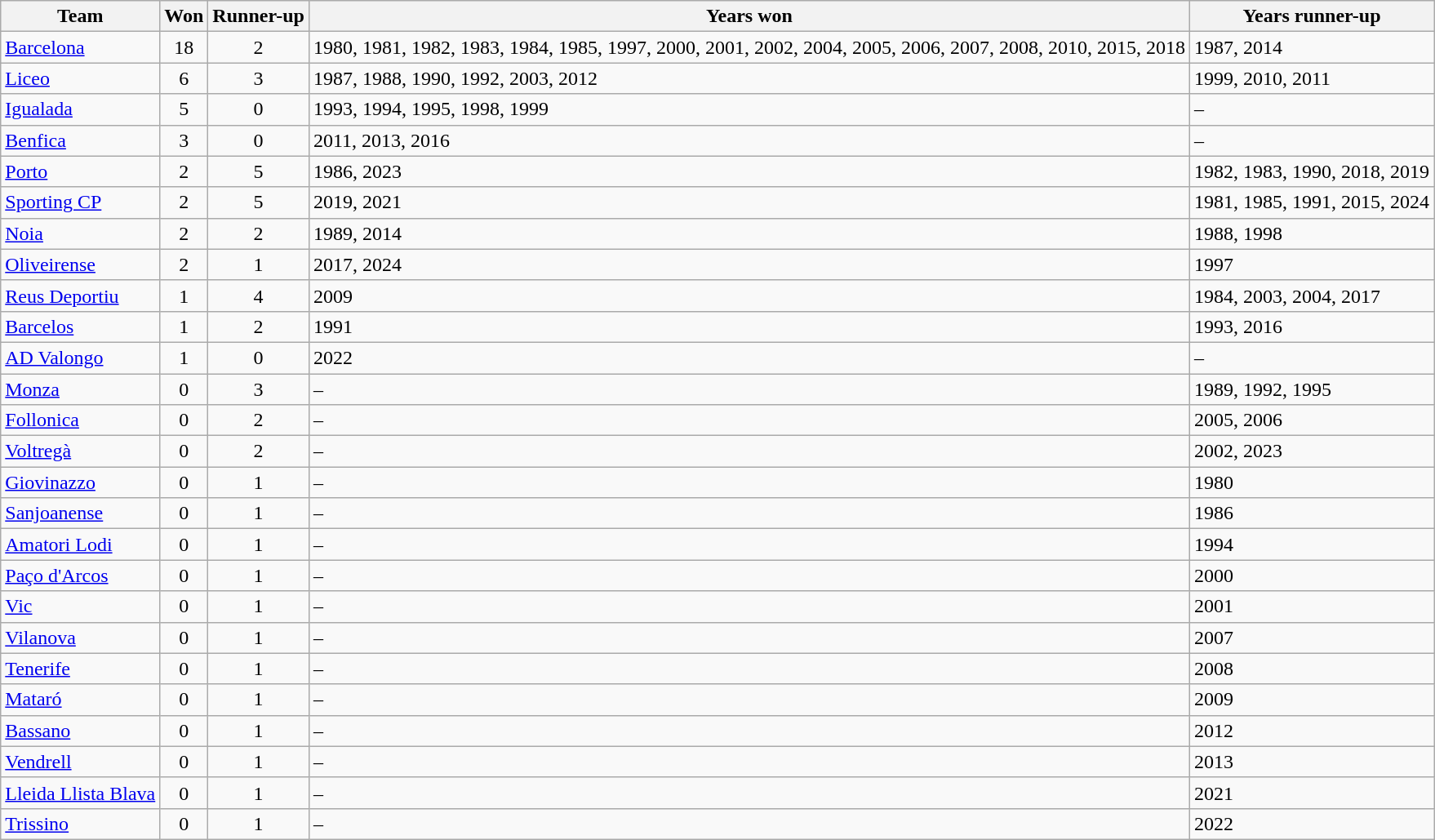<table class="wikitable sortable">
<tr>
<th>Team</th>
<th>Won</th>
<th>Runner-up</th>
<th>Years won</th>
<th>Years runner-up</th>
</tr>
<tr>
<td> <a href='#'>Barcelona</a></td>
<td align=center>18</td>
<td align=center>2</td>
<td>1980, 1981, 1982, 1983, 1984, 1985, 1997, 2000, 2001, 2002, 2004, 2005, 2006, 2007, 2008, 2010, 2015, 2018</td>
<td>1987, 2014</td>
</tr>
<tr>
<td> <a href='#'>Liceo</a></td>
<td align=center>6</td>
<td align=center>3</td>
<td>1987, 1988, 1990, 1992, 2003, 2012</td>
<td>1999, 2010, 2011</td>
</tr>
<tr>
<td> <a href='#'>Igualada</a></td>
<td align=center>5</td>
<td align=center>0</td>
<td>1993, 1994, 1995, 1998, 1999</td>
<td>–</td>
</tr>
<tr>
<td> <a href='#'>Benfica</a></td>
<td align=center>3</td>
<td align=center>0</td>
<td>2011, 2013, 2016</td>
<td>–</td>
</tr>
<tr>
<td> <a href='#'>Porto</a></td>
<td align=center>2</td>
<td align=center>5</td>
<td>1986, 2023</td>
<td>1982, 1983, 1990, 2018, 2019</td>
</tr>
<tr>
<td> <a href='#'>Sporting CP</a></td>
<td align=center>2</td>
<td align=center>5</td>
<td>2019, 2021</td>
<td>1981, 1985, 1991, 2015, 2024</td>
</tr>
<tr>
<td> <a href='#'>Noia</a></td>
<td align=center>2</td>
<td align=center>2</td>
<td>1989, 2014</td>
<td>1988, 1998</td>
</tr>
<tr>
<td> <a href='#'>Oliveirense</a></td>
<td align=center>2</td>
<td align=center>1</td>
<td>2017, 2024</td>
<td>1997</td>
</tr>
<tr>
<td> <a href='#'>Reus Deportiu</a></td>
<td align=center>1</td>
<td align=center>4</td>
<td>2009</td>
<td>1984, 2003, 2004, 2017</td>
</tr>
<tr>
<td> <a href='#'>Barcelos</a></td>
<td align=center>1</td>
<td align=center>2</td>
<td>1991</td>
<td>1993, 2016</td>
</tr>
<tr>
<td> <a href='#'>AD Valongo</a></td>
<td align=center>1</td>
<td align=center>0</td>
<td>2022</td>
<td>–</td>
</tr>
<tr>
<td> <a href='#'>Monza</a></td>
<td align=center>0</td>
<td align=center>3</td>
<td>–</td>
<td>1989, 1992, 1995</td>
</tr>
<tr>
<td> <a href='#'>Follonica</a></td>
<td align=center>0</td>
<td align=center>2</td>
<td>–</td>
<td>2005, 2006</td>
</tr>
<tr>
<td> <a href='#'>Voltregà</a></td>
<td align=center>0</td>
<td align=center>2</td>
<td>–</td>
<td>2002, 2023</td>
</tr>
<tr>
<td> <a href='#'>Giovinazzo</a></td>
<td align=center>0</td>
<td align=center>1</td>
<td>–</td>
<td>1980</td>
</tr>
<tr>
<td> <a href='#'>Sanjoanense</a></td>
<td align=center>0</td>
<td align=center>1</td>
<td>–</td>
<td>1986</td>
</tr>
<tr>
<td> <a href='#'>Amatori Lodi</a></td>
<td align=center>0</td>
<td align=center>1</td>
<td>–</td>
<td>1994</td>
</tr>
<tr>
<td> <a href='#'>Paço d'Arcos</a></td>
<td align=center>0</td>
<td align=center>1</td>
<td>–</td>
<td>2000</td>
</tr>
<tr>
<td> <a href='#'>Vic</a></td>
<td align=center>0</td>
<td align=center>1</td>
<td>–</td>
<td>2001</td>
</tr>
<tr>
<td> <a href='#'>Vilanova</a></td>
<td align=center>0</td>
<td align=center>1</td>
<td>–</td>
<td>2007</td>
</tr>
<tr>
<td> <a href='#'>Tenerife</a></td>
<td align=center>0</td>
<td align=center>1</td>
<td>–</td>
<td>2008</td>
</tr>
<tr>
<td> <a href='#'>Mataró</a></td>
<td align=center>0</td>
<td align=center>1</td>
<td>–</td>
<td>2009</td>
</tr>
<tr>
<td> <a href='#'>Bassano</a></td>
<td align=center>0</td>
<td align=center>1</td>
<td>–</td>
<td>2012</td>
</tr>
<tr>
<td> <a href='#'>Vendrell</a></td>
<td align=center>0</td>
<td align=center>1</td>
<td>–</td>
<td>2013</td>
</tr>
<tr>
<td> <a href='#'>Lleida Llista Blava</a></td>
<td align=center>0</td>
<td align=center>1</td>
<td>–</td>
<td>2021</td>
</tr>
<tr>
<td> <a href='#'>Trissino</a></td>
<td align=center>0</td>
<td align=center>1</td>
<td>–</td>
<td>2022</td>
</tr>
</table>
